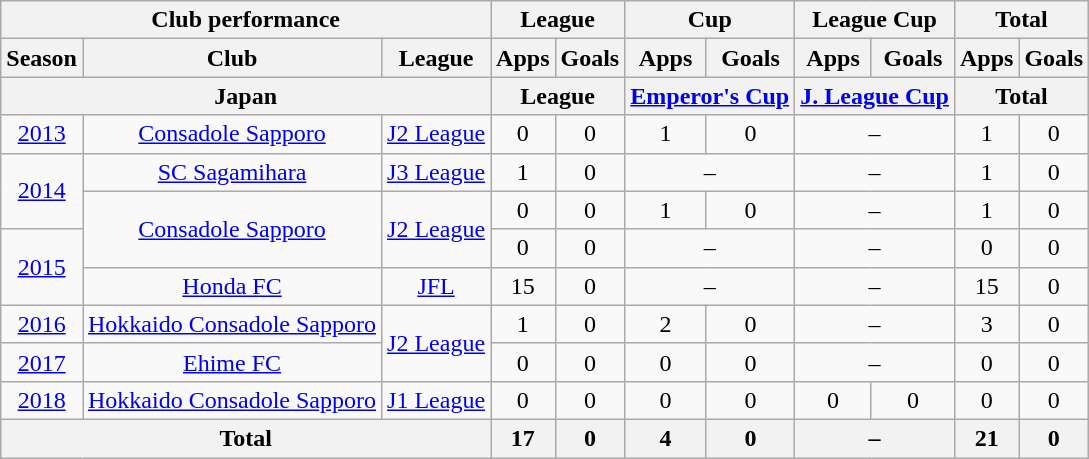<table class="wikitable" style="text-align:center;">
<tr>
<th colspan=3>Club performance</th>
<th colspan=2>League</th>
<th colspan=2>Cup</th>
<th colspan=2>League Cup</th>
<th colspan=2>Total</th>
</tr>
<tr>
<th>Season</th>
<th>Club</th>
<th>League</th>
<th>Apps</th>
<th>Goals</th>
<th>Apps</th>
<th>Goals</th>
<th>Apps</th>
<th>Goals</th>
<th>Apps</th>
<th>Goals</th>
</tr>
<tr>
<th colspan=3>Japan</th>
<th colspan=2>League</th>
<th colspan=2><a href='#'>Emperor's Cup</a></th>
<th colspan=2><a href='#'>J. League Cup</a></th>
<th colspan=2>Total</th>
</tr>
<tr>
<td><a href='#'>2013</a></td>
<td><a href='#'>Consadole Sapporo</a></td>
<td><a href='#'>J2 League</a></td>
<td>0</td>
<td>0</td>
<td>1</td>
<td>0</td>
<td colspan="2">–</td>
<td>1</td>
<td>0</td>
</tr>
<tr>
<td rowspan="2"><a href='#'>2014</a></td>
<td><a href='#'>SC Sagamihara</a></td>
<td><a href='#'>J3 League</a></td>
<td>1</td>
<td>0</td>
<td colspan="2">–</td>
<td colspan="2">–</td>
<td>1</td>
<td>0</td>
</tr>
<tr>
<td rowspan="2"><a href='#'>Consadole Sapporo</a></td>
<td rowspan="2"><a href='#'>J2 League</a></td>
<td>0</td>
<td>0</td>
<td>1</td>
<td>0</td>
<td colspan="2">–</td>
<td>1</td>
<td>0</td>
</tr>
<tr>
<td rowspan="2"><a href='#'>2015</a></td>
<td>0</td>
<td>0</td>
<td colspan="2">–</td>
<td colspan="2">–</td>
<td>0</td>
<td>0</td>
</tr>
<tr>
<td><a href='#'>Honda FC</a></td>
<td><a href='#'>JFL</a></td>
<td>15</td>
<td>0</td>
<td colspan="2">–</td>
<td colspan="2">–</td>
<td>15</td>
<td>0</td>
</tr>
<tr>
<td><a href='#'>2016</a></td>
<td><a href='#'>Hokkaido Consadole Sapporo</a></td>
<td rowspan="2"><a href='#'>J2 League</a></td>
<td>1</td>
<td>0</td>
<td>2</td>
<td>0</td>
<td colspan="2">–</td>
<td>3</td>
<td>0</td>
</tr>
<tr>
<td><a href='#'>2017</a></td>
<td><a href='#'>Ehime FC</a></td>
<td>0</td>
<td>0</td>
<td>0</td>
<td>0</td>
<td colspan="2">–</td>
<td>0</td>
<td>0</td>
</tr>
<tr>
<td><a href='#'>2018</a></td>
<td><a href='#'>Hokkaido Consadole Sapporo</a></td>
<td rowspan="1"><a href='#'>J1 League</a></td>
<td>0</td>
<td>0</td>
<td>0</td>
<td>0</td>
<td>0</td>
<td>0</td>
<td>0</td>
<td>0</td>
</tr>
<tr>
<th colspan=3>Total</th>
<th>17</th>
<th>0</th>
<th>4</th>
<th>0</th>
<th colspan="2">–</th>
<th>21</th>
<th>0</th>
</tr>
</table>
